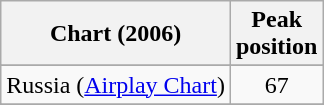<table class="wikitable">
<tr>
<th align="left">Chart (2006)</th>
<th align="center">Peak<br>position</th>
</tr>
<tr>
</tr>
<tr>
<td>Russia (<a href='#'>Airplay Chart</a>)</td>
<td align="center">67</td>
</tr>
<tr>
</tr>
<tr>
</tr>
<tr>
</tr>
<tr>
</tr>
</table>
